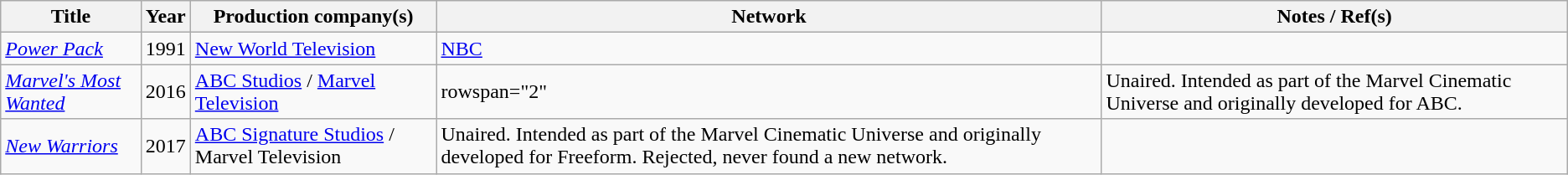<table class="wikitable plainrowheaders" style="text-align: left">
<tr>
<th>Title</th>
<th>Year</th>
<th>Production company(s)</th>
<th>Network</th>
<th>Notes / Ref(s)</th>
</tr>
<tr>
<td><em><a href='#'>Power Pack</a></em></td>
<td>1991</td>
<td><a href='#'>New World Television</a></td>
<td><a href='#'>NBC</a></td>
<td></td>
</tr>
<tr>
<td><em><a href='#'>Marvel's Most Wanted</a></em></td>
<td>2016</td>
<td><a href='#'>ABC Studios</a> / <a href='#'>Marvel Television</a></td>
<td>rowspan="2" </td>
<td>Unaired. Intended as part of the Marvel Cinematic Universe and originally developed for ABC.</td>
</tr>
<tr>
<td><em><a href='#'>New Warriors</a></em></td>
<td>2017</td>
<td><a href='#'>ABC Signature Studios</a> / Marvel Television</td>
<td>Unaired. Intended as part of the Marvel Cinematic Universe and originally developed for Freeform. Rejected, never found a new network.</td>
</tr>
</table>
